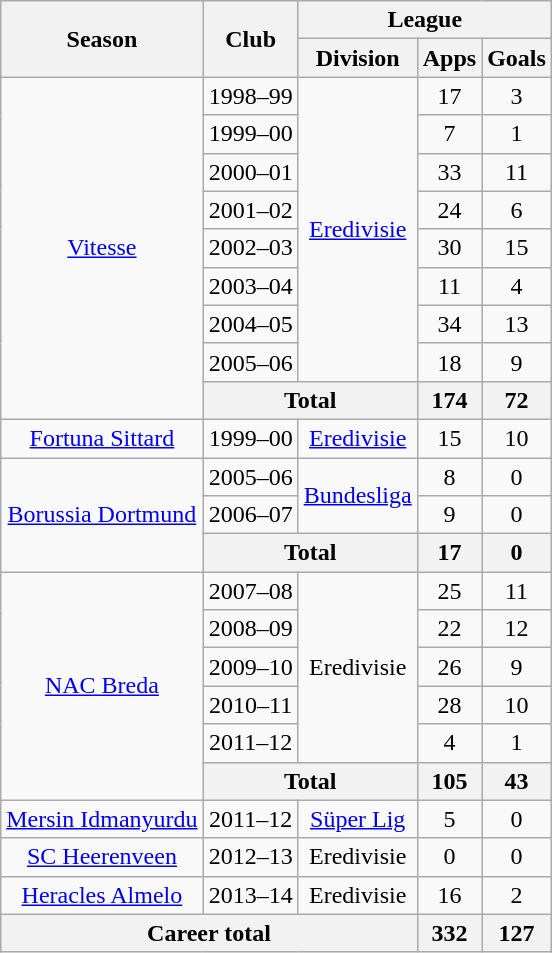<table class="wikitable" style="text-align:center">
<tr>
<th rowspan="2">Season</th>
<th rowspan="2">Club</th>
<th colspan="3">League</th>
</tr>
<tr>
<th>Division</th>
<th>Apps</th>
<th>Goals</th>
</tr>
<tr>
<td rowspan="9"><a href='#'>Vitesse</a></td>
<td>1998–99</td>
<td rowspan="8"><a href='#'>Eredivisie</a></td>
<td>17</td>
<td>3</td>
</tr>
<tr>
<td>1999–00</td>
<td>7</td>
<td>1</td>
</tr>
<tr>
<td>2000–01</td>
<td>33</td>
<td>11</td>
</tr>
<tr>
<td>2001–02</td>
<td>24</td>
<td>6</td>
</tr>
<tr>
<td>2002–03</td>
<td>30</td>
<td>15</td>
</tr>
<tr>
<td>2003–04</td>
<td>11</td>
<td>4</td>
</tr>
<tr>
<td>2004–05</td>
<td>34</td>
<td>13</td>
</tr>
<tr>
<td>2005–06</td>
<td>18</td>
<td>9</td>
</tr>
<tr>
<th colspan="2">Total</th>
<th>174</th>
<th>72</th>
</tr>
<tr>
<td><a href='#'>Fortuna Sittard</a></td>
<td>1999–00</td>
<td><a href='#'>Eredivisie</a></td>
<td>15</td>
<td>10</td>
</tr>
<tr>
<td rowspan="3"><a href='#'>Borussia Dortmund</a></td>
<td>2005–06</td>
<td rowspan="2"><a href='#'>Bundesliga</a></td>
<td>8</td>
<td>0</td>
</tr>
<tr>
<td>2006–07</td>
<td>9</td>
<td>0</td>
</tr>
<tr>
<th colspan="2">Total</th>
<th>17</th>
<th>0</th>
</tr>
<tr>
<td rowspan="6"><a href='#'>NAC Breda</a></td>
<td>2007–08</td>
<td rowspan="5">Eredivisie</td>
<td>25</td>
<td>11</td>
</tr>
<tr>
<td>2008–09</td>
<td>22</td>
<td>12</td>
</tr>
<tr>
<td>2009–10</td>
<td>26</td>
<td>9</td>
</tr>
<tr>
<td>2010–11</td>
<td>28</td>
<td>10</td>
</tr>
<tr>
<td>2011–12</td>
<td>4</td>
<td>1</td>
</tr>
<tr>
<th colspan="2">Total</th>
<th>105</th>
<th>43</th>
</tr>
<tr>
<td><a href='#'>Mersin Idmanyurdu</a></td>
<td>2011–12</td>
<td><a href='#'>Süper Lig</a></td>
<td>5</td>
<td>0</td>
</tr>
<tr>
<td><a href='#'>SC Heerenveen</a></td>
<td>2012–13</td>
<td>Eredivisie</td>
<td>0</td>
<td>0</td>
</tr>
<tr>
<td><a href='#'>Heracles Almelo</a></td>
<td>2013–14</td>
<td>Eredivisie</td>
<td>16</td>
<td>2</td>
</tr>
<tr>
<th colspan="3">Career total</th>
<th>332</th>
<th>127</th>
</tr>
</table>
